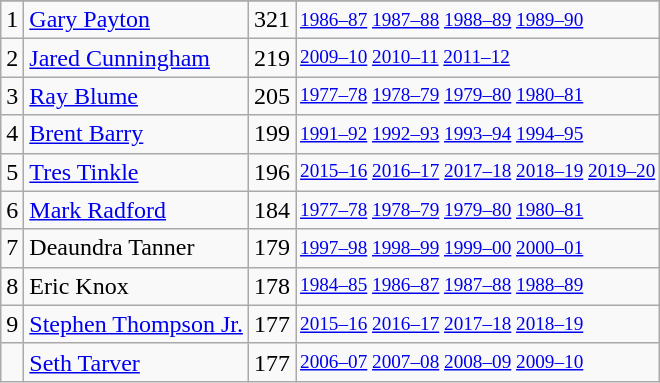<table class="wikitable">
<tr>
</tr>
<tr>
<td>1</td>
<td><a href='#'>Gary Payton</a></td>
<td>321</td>
<td style="font-size:80%;"><a href='#'>1986–87</a> <a href='#'>1987–88</a> <a href='#'>1988–89</a> <a href='#'>1989–90</a></td>
</tr>
<tr>
<td>2</td>
<td><a href='#'>Jared Cunningham</a></td>
<td>219</td>
<td style="font-size:80%;"><a href='#'>2009–10</a> <a href='#'>2010–11</a> <a href='#'>2011–12</a></td>
</tr>
<tr>
<td>3</td>
<td><a href='#'>Ray Blume</a></td>
<td>205</td>
<td style="font-size:80%;"><a href='#'>1977–78</a> <a href='#'>1978–79</a> <a href='#'>1979–80</a> <a href='#'>1980–81</a></td>
</tr>
<tr>
<td>4</td>
<td><a href='#'>Brent Barry</a></td>
<td>199</td>
<td style="font-size:80%;"><a href='#'>1991–92</a> <a href='#'>1992–93</a> <a href='#'>1993–94</a> <a href='#'>1994–95</a></td>
</tr>
<tr>
<td>5</td>
<td><a href='#'>Tres Tinkle</a></td>
<td>196</td>
<td style="font-size:80%;"><a href='#'>2015–16</a> <a href='#'>2016–17</a> <a href='#'>2017–18</a> <a href='#'>2018–19</a> <a href='#'>2019–20</a></td>
</tr>
<tr>
<td>6</td>
<td><a href='#'>Mark Radford</a></td>
<td>184</td>
<td style="font-size:80%;"><a href='#'>1977–78</a> <a href='#'>1978–79</a> <a href='#'>1979–80</a> <a href='#'>1980–81</a></td>
</tr>
<tr>
<td>7</td>
<td>Deaundra Tanner</td>
<td>179</td>
<td style="font-size:80%;"><a href='#'>1997–98</a> <a href='#'>1998–99</a> <a href='#'>1999–00</a> <a href='#'>2000–01</a></td>
</tr>
<tr>
<td>8</td>
<td>Eric Knox</td>
<td>178</td>
<td style="font-size:80%;"><a href='#'>1984–85</a> <a href='#'>1986–87</a> <a href='#'>1987–88</a> <a href='#'>1988–89</a></td>
</tr>
<tr>
<td>9</td>
<td><a href='#'>Stephen Thompson Jr.</a></td>
<td>177</td>
<td style="font-size:80%;"><a href='#'>2015–16</a> <a href='#'>2016–17</a> <a href='#'>2017–18</a> <a href='#'>2018–19</a></td>
</tr>
<tr>
<td></td>
<td><a href='#'>Seth Tarver</a></td>
<td>177</td>
<td style="font-size:80%;"><a href='#'>2006–07</a> <a href='#'>2007–08</a> <a href='#'>2008–09</a> <a href='#'>2009–10</a></td>
</tr>
</table>
